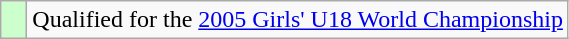<table class="wikitable" style="text-align: left;">
<tr>
<td width=10px bgcolor=#ccffcc></td>
<td>Qualified for the <a href='#'>2005 Girls' U18 World Championship</a></td>
</tr>
</table>
